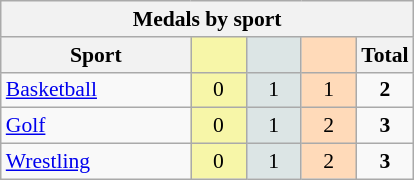<table class="wikitable" style="font-size:90%; text-align:center;">
<tr>
<th colspan="5">Medals by sport</th>
</tr>
<tr>
<th width="120">Sport</th>
<th scope="col" width="30" style="background:#F7F6A8;"></th>
<th scope="col" width="30" style="background:#DCE5E5;"></th>
<th scope="col" width="30" style="background:#FFDAB9;"></th>
<th width="30">Total</th>
</tr>
<tr>
<td align="left"><a href='#'>Basketball</a></td>
<td style="background:#F7F6A8;">0</td>
<td style="background:#DCE5E5;">1</td>
<td style="background:#FFDAB9;">1</td>
<td><strong>2</strong></td>
</tr>
<tr>
<td align="left"><a href='#'>Golf</a></td>
<td style="background:#F7F6A8;">0</td>
<td style="background:#DCE5E5;">1</td>
<td style="background:#FFDAB9;">2</td>
<td><strong>3</strong></td>
</tr>
<tr>
<td align="left"><a href='#'>Wrestling</a></td>
<td style="background:#F7F6A8;">0</td>
<td style="background:#DCE5E5;">1</td>
<td style="background:#FFDAB9;">2</td>
<td><strong>3</strong></td>
</tr>
</table>
